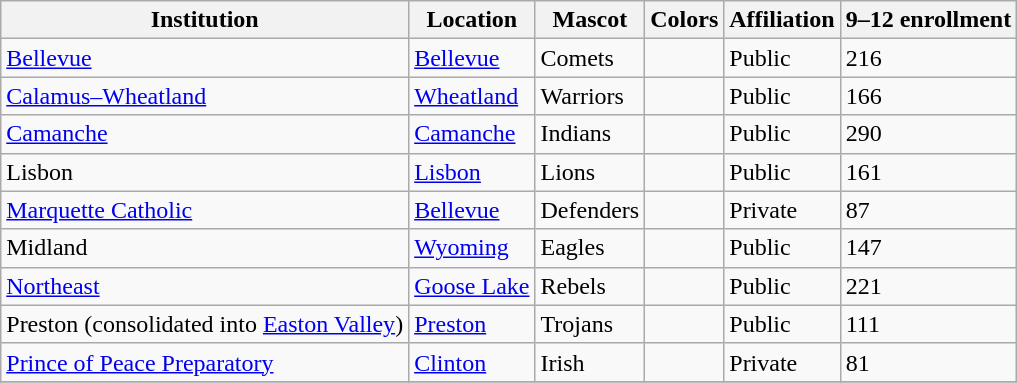<table class="wikitable">
<tr>
<th>Institution</th>
<th>Location</th>
<th>Mascot</th>
<th>Colors</th>
<th>Affiliation</th>
<th>9–12 enrollment</th>
</tr>
<tr>
<td><a href='#'>Bellevue</a></td>
<td><a href='#'>Bellevue</a></td>
<td>Comets</td>
<td> </td>
<td>Public</td>
<td>216</td>
</tr>
<tr>
<td><a href='#'>Calamus–Wheatland</a></td>
<td><a href='#'>Wheatland</a></td>
<td>Warriors</td>
<td> </td>
<td>Public</td>
<td>166</td>
</tr>
<tr>
<td><a href='#'>Camanche</a></td>
<td><a href='#'>Camanche</a></td>
<td>Indians</td>
<td> </td>
<td>Public</td>
<td>290</td>
</tr>
<tr>
<td>Lisbon</td>
<td><a href='#'>Lisbon</a></td>
<td>Lions</td>
<td> </td>
<td>Public</td>
<td>161</td>
</tr>
<tr>
<td><a href='#'>Marquette Catholic</a></td>
<td><a href='#'>Bellevue</a></td>
<td>Defenders</td>
<td> </td>
<td>Private</td>
<td>87</td>
</tr>
<tr>
<td>Midland</td>
<td><a href='#'>Wyoming</a></td>
<td>Eagles</td>
<td> </td>
<td>Public</td>
<td>147</td>
</tr>
<tr>
<td><a href='#'>Northeast</a></td>
<td><a href='#'>Goose Lake</a></td>
<td>Rebels</td>
<td> </td>
<td>Public</td>
<td>221</td>
</tr>
<tr>
<td>Preston (consolidated into <a href='#'>Easton Valley</a>)</td>
<td><a href='#'>Preston</a></td>
<td>Trojans</td>
<td> </td>
<td>Public</td>
<td>111</td>
</tr>
<tr>
<td><a href='#'>Prince of Peace Preparatory</a></td>
<td><a href='#'>Clinton</a></td>
<td>Irish</td>
<td> </td>
<td>Private</td>
<td>81</td>
</tr>
<tr>
</tr>
</table>
